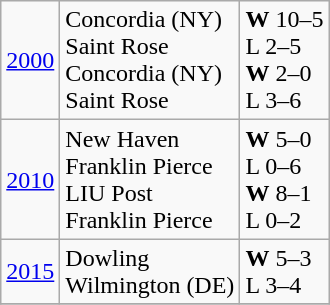<table class="wikitable">
<tr>
<td><a href='#'>2000</a></td>
<td>Concordia (NY)<br>Saint Rose<br>Concordia (NY)<br>Saint Rose</td>
<td><strong>W</strong> 10–5<br>L 2–5<br><strong>W</strong> 2–0<br>L 3–6</td>
</tr>
<tr>
<td><a href='#'>2010</a></td>
<td>New Haven<br>Franklin Pierce<br>LIU Post<br>Franklin Pierce</td>
<td><strong>W</strong> 5–0<br>L 0–6<br><strong>W</strong> 8–1<br>L 0–2</td>
</tr>
<tr>
<td><a href='#'>2015</a></td>
<td>Dowling<br>Wilmington (DE)</td>
<td><strong>W</strong> 5–3<br>L 3–4</td>
</tr>
<tr>
</tr>
</table>
